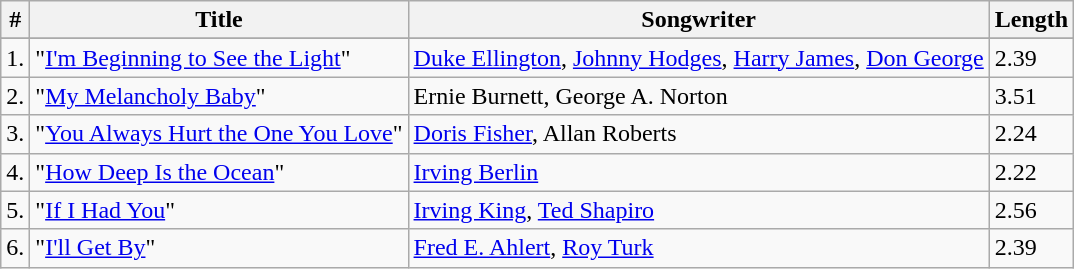<table class="wikitable">
<tr>
<th>#</th>
<th>Title</th>
<th>Songwriter</th>
<th>Length</th>
</tr>
<tr bgcolor="#ebf5ff">
</tr>
<tr>
<td>1.</td>
<td>"<a href='#'>I'm Beginning to See the Light</a>"</td>
<td><a href='#'>Duke Ellington</a>, <a href='#'>Johnny Hodges</a>, <a href='#'>Harry James</a>, <a href='#'>Don George</a></td>
<td>2.39</td>
</tr>
<tr>
<td>2.</td>
<td>"<a href='#'>My Melancholy Baby</a>"</td>
<td>Ernie Burnett, George A. Norton</td>
<td>3.51</td>
</tr>
<tr>
<td>3.</td>
<td>"<a href='#'>You Always Hurt the One You Love</a>"</td>
<td><a href='#'>Doris Fisher</a>, Allan Roberts</td>
<td>2.24</td>
</tr>
<tr>
<td>4.</td>
<td>"<a href='#'>How Deep Is the Ocean</a>"</td>
<td><a href='#'>Irving Berlin</a></td>
<td>2.22</td>
</tr>
<tr>
<td>5.</td>
<td>"<a href='#'>If I Had You</a>"</td>
<td><a href='#'>Irving King</a>, <a href='#'>Ted Shapiro</a></td>
<td>2.56</td>
</tr>
<tr>
<td>6.</td>
<td>"<a href='#'>I'll Get By</a>"</td>
<td><a href='#'>Fred E. Ahlert</a>, <a href='#'>Roy Turk</a></td>
<td>2.39</td>
</tr>
</table>
